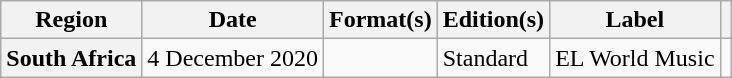<table class="wikitable plainrowheaders">
<tr>
<th scope="col">Region</th>
<th scope="col">Date</th>
<th scope="col">Format(s)</th>
<th scope="col">Edition(s)</th>
<th scope="col">Label</th>
<th scope="col"></th>
</tr>
<tr>
<th scope="row">South Africa</th>
<td>4 December 2020</td>
<td></td>
<td>Standard</td>
<td>EL World Music</td>
<td></td>
</tr>
</table>
